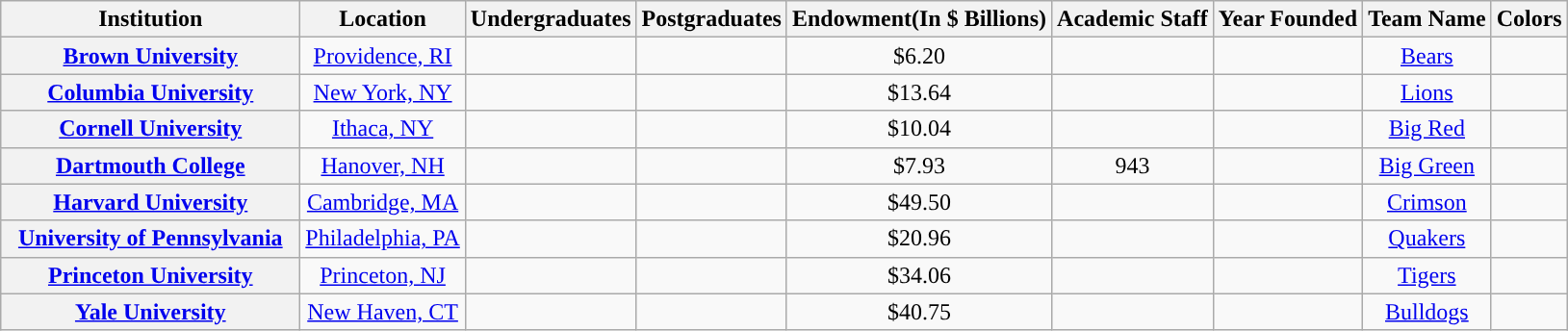<table class="wikitable sortable" style="text-align:center; margin-right:0;">
<tr>
<th width=200px>Institution</th>
<th width=px>Location</th>
<th width=px>Undergraduates</th>
<th width=px>Postgraduates</th>
<th width=px>Endowment(In $ Billions)</th>
<th width=px>Academic Staff</th>
<th width=px>Year Founded</th>
<th width=px>Team Name</th>
<th width=px>Colors</th>
</tr>
<tr>
<th><a href='#'>Brown University</a></th>
<td><a href='#'>Providence, RI</a></td>
<td></td>
<td></td>
<td>$6.20</td>
<td></td>
<td></td>
<td><a href='#'>Bears</a></td>
<td></td>
</tr>
<tr>
<th><a href='#'>Columbia University</a></th>
<td><a href='#'>New York, NY</a></td>
<td></td>
<td></td>
<td>$13.64</td>
<td></td>
<td></td>
<td><a href='#'>Lions</a></td>
<td></td>
</tr>
<tr>
<th><a href='#'>Cornell University</a></th>
<td><a href='#'>Ithaca, NY</a></td>
<td></td>
<td></td>
<td>$10.04</td>
<td></td>
<td></td>
<td><a href='#'>Big Red</a></td>
<td></td>
</tr>
<tr>
<th><a href='#'>Dartmouth College</a></th>
<td><a href='#'>Hanover, NH</a></td>
<td></td>
<td></td>
<td>$7.93</td>
<td>943</td>
<td></td>
<td><a href='#'>Big Green</a></td>
<td></td>
</tr>
<tr>
<th><a href='#'>Harvard University</a></th>
<td><a href='#'>Cambridge, MA</a></td>
<td></td>
<td></td>
<td>$49.50</td>
<td></td>
<td></td>
<td><a href='#'>Crimson</a></td>
<td></td>
</tr>
<tr>
<th><a href='#'>University of Pennsylvania</a></th>
<td><a href='#'>Philadelphia, PA</a></td>
<td></td>
<td></td>
<td>$20.96</td>
<td></td>
<td></td>
<td><a href='#'>Quakers</a></td>
<td></td>
</tr>
<tr>
<th><a href='#'>Princeton University</a></th>
<td><a href='#'>Princeton, NJ</a></td>
<td></td>
<td></td>
<td>$34.06</td>
<td></td>
<td></td>
<td><a href='#'>Tigers</a></td>
<td></td>
</tr>
<tr>
<th><a href='#'>Yale University</a></th>
<td><a href='#'>New Haven, CT</a></td>
<td></td>
<td></td>
<td>$40.75</td>
<td></td>
<td></td>
<td><a href='#'>Bulldogs</a></td>
<td></td>
</tr>
</table>
